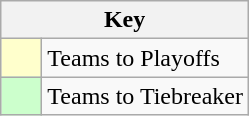<table class="wikitable" style="text-align: center;">
<tr>
<th colspan=2>Key</th>
</tr>
<tr>
<td style="background:#ffffcc; width:20px;"></td>
<td align=left>Teams to Playoffs</td>
</tr>
<tr>
<td style="background:#ccffcc; width:20px;"></td>
<td align=left>Teams to Tiebreaker</td>
</tr>
</table>
